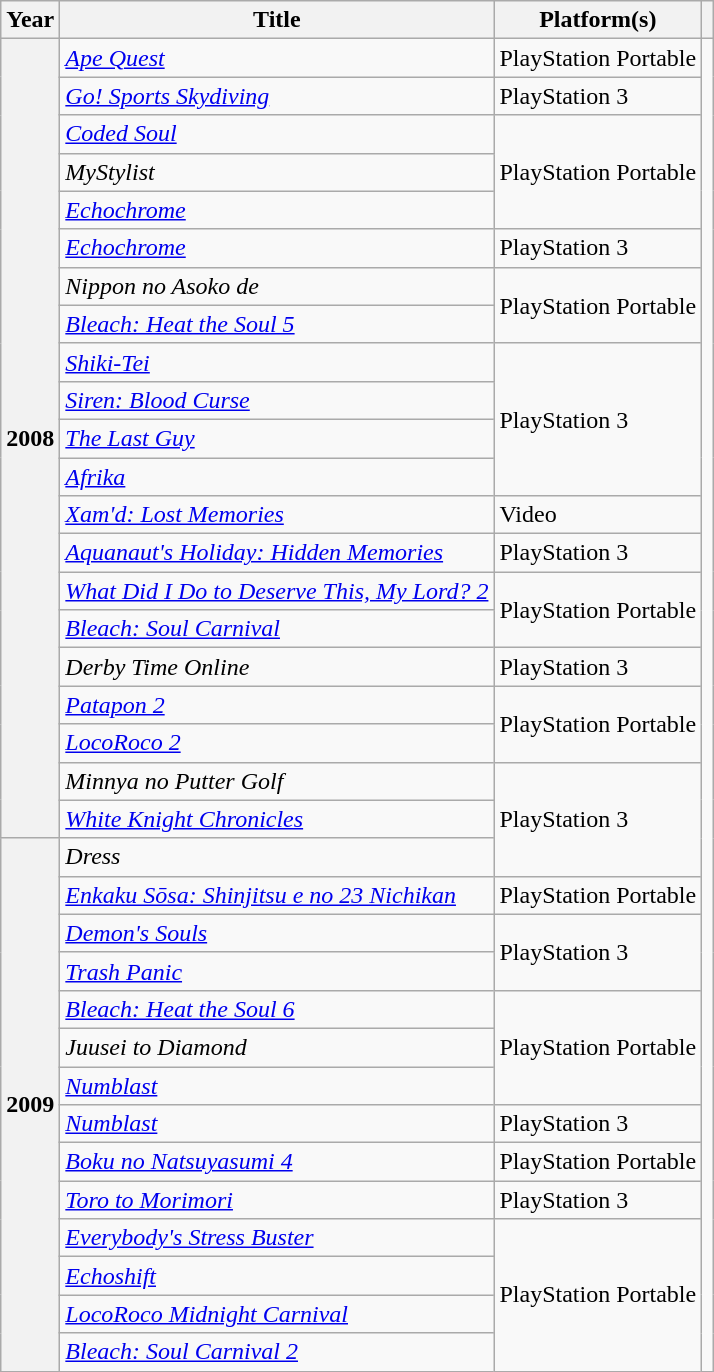<table class="wikitable sortable plainrowheaders">
<tr>
<th scope="col">Year</th>
<th scope="col">Title</th>
<th scope="col">Platform(s)</th>
<th scope="col"></th>
</tr>
<tr>
<th rowspan="21" scope="row">2008</th>
<td><em><a href='#'>Ape Quest</a></em></td>
<td>PlayStation Portable</td>
<td rowspan="35"></td>
</tr>
<tr>
<td><em><a href='#'>Go! Sports Skydiving</a></em></td>
<td>PlayStation 3</td>
</tr>
<tr>
<td><em><a href='#'>Coded Soul</a></em></td>
<td rowspan="3">PlayStation Portable</td>
</tr>
<tr>
<td><em>MyStylist</em></td>
</tr>
<tr>
<td><em><a href='#'>Echochrome</a></em></td>
</tr>
<tr>
<td><em><a href='#'>Echochrome</a></em></td>
<td>PlayStation 3</td>
</tr>
<tr>
<td><em>Nippon no Asoko de</em></td>
<td rowspan="2">PlayStation Portable</td>
</tr>
<tr>
<td><em><a href='#'>Bleach: Heat the Soul 5</a></em></td>
</tr>
<tr>
<td><em><a href='#'>Shiki-Tei</a></em></td>
<td rowspan="4">PlayStation 3</td>
</tr>
<tr>
<td><em><a href='#'>Siren: Blood Curse</a></em></td>
</tr>
<tr>
<td><em><a href='#'>The Last Guy</a></em></td>
</tr>
<tr>
<td><em><a href='#'>Afrika</a></em></td>
</tr>
<tr>
<td><em><a href='#'>Xam'd: Lost Memories</a></em></td>
<td>Video</td>
</tr>
<tr>
<td><em><a href='#'>Aquanaut's Holiday: Hidden Memories</a></em></td>
<td>PlayStation 3</td>
</tr>
<tr>
<td><em><a href='#'>What Did I Do to Deserve This, My Lord? 2</a></em></td>
<td rowspan="2">PlayStation Portable</td>
</tr>
<tr>
<td><em><a href='#'>Bleach: Soul Carnival</a></em></td>
</tr>
<tr>
<td><em>Derby Time Online</em></td>
<td>PlayStation 3</td>
</tr>
<tr>
<td><em><a href='#'>Patapon 2</a></em></td>
<td rowspan="2">PlayStation Portable</td>
</tr>
<tr>
<td><em><a href='#'>LocoRoco 2</a></em></td>
</tr>
<tr>
<td><em>Minnya no Putter Golf</em></td>
<td rowspan="3">PlayStation 3</td>
</tr>
<tr>
<td><em><a href='#'>White Knight Chronicles</a></em></td>
</tr>
<tr>
<th scope="row" rowspan="14">2009</th>
<td><em>Dress</em></td>
</tr>
<tr>
<td><em><a href='#'>Enkaku Sōsa: Shinjitsu e no 23 Nichikan</a></em></td>
<td>PlayStation Portable</td>
</tr>
<tr>
<td><em><a href='#'>Demon's Souls</a></em></td>
<td rowspan="2">PlayStation 3</td>
</tr>
<tr>
<td><em><a href='#'>Trash Panic</a></em></td>
</tr>
<tr>
<td><em><a href='#'>Bleach: Heat the Soul 6</a></em></td>
<td rowspan="3">PlayStation Portable</td>
</tr>
<tr>
<td><em>Juusei to Diamond</em></td>
</tr>
<tr>
<td><em><a href='#'>Numblast</a></em></td>
</tr>
<tr>
<td><em><a href='#'>Numblast</a></em></td>
<td>PlayStation 3</td>
</tr>
<tr>
<td><em><a href='#'>Boku no Natsuyasumi 4</a></em></td>
<td>PlayStation Portable</td>
</tr>
<tr>
<td><em><a href='#'>Toro to Morimori</a></em></td>
<td>PlayStation 3</td>
</tr>
<tr>
<td><em><a href='#'>Everybody's Stress Buster</a></em></td>
<td rowspan="4">PlayStation Portable</td>
</tr>
<tr>
<td><em><a href='#'>Echoshift</a></em></td>
</tr>
<tr>
<td><em><a href='#'>LocoRoco Midnight Carnival</a></em></td>
</tr>
<tr>
<td><em><a href='#'>Bleach: Soul Carnival 2</a></em></td>
</tr>
</table>
